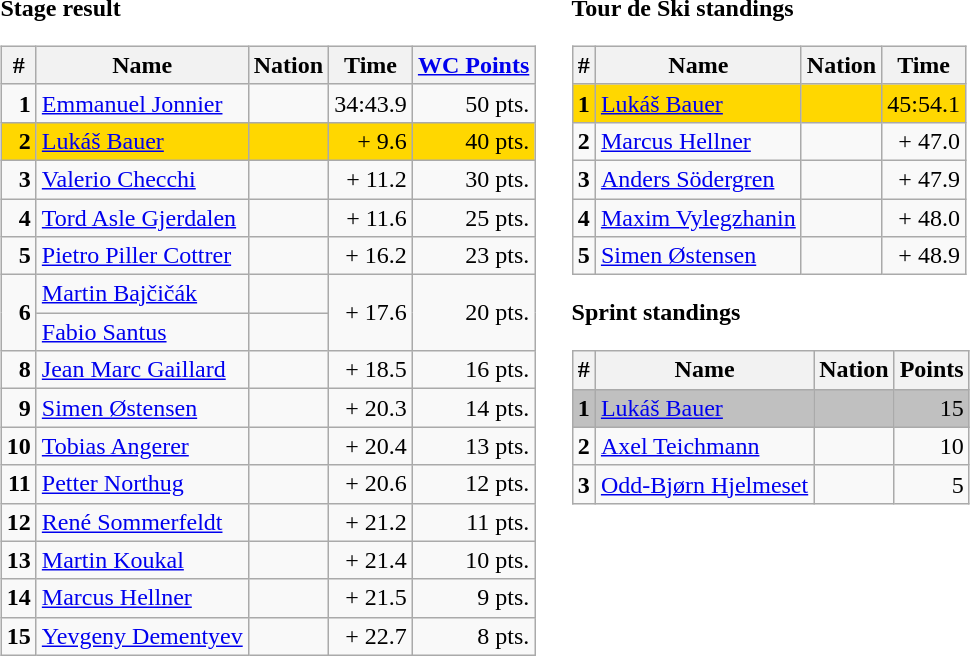<table>
<tr valign="top">
<td><strong>Stage result</strong><br><table class="wikitable">
<tr>
<th>#</th>
<th>Name</th>
<th>Nation</th>
<th>Time</th>
<th><a href='#'>WC Points</a></th>
</tr>
<tr align="right">
<td><strong>1</strong></td>
<td align="left"><a href='#'>Emmanuel Jonnier</a></td>
<td align="left"></td>
<td>34:43.9</td>
<td>50 pts.</td>
</tr>
<tr align="right" bgcolor="gold">
<td><strong>2</strong></td>
<td align="left"><a href='#'>Lukáš Bauer</a></td>
<td align="left"></td>
<td>+ 9.6</td>
<td>40 pts.</td>
</tr>
<tr align="right">
<td><strong>3</strong></td>
<td align="left"><a href='#'>Valerio Checchi</a></td>
<td align="left"></td>
<td>+ 11.2</td>
<td>30 pts.</td>
</tr>
<tr align="right">
<td><strong>4</strong></td>
<td align="left"><a href='#'>Tord Asle Gjerdalen</a></td>
<td align="left"></td>
<td>+ 11.6</td>
<td>25 pts.</td>
</tr>
<tr align="right">
<td><strong>5</strong></td>
<td align="left"><a href='#'>Pietro Piller Cottrer</a></td>
<td align="left"></td>
<td>+ 16.2</td>
<td>23 pts.</td>
</tr>
<tr align="right">
<td rowspan="2"><strong>6</strong></td>
<td align="left"><a href='#'>Martin Bajčičák</a></td>
<td align="left"></td>
<td rowspan="2">+ 17.6</td>
<td rowspan="2">20 pts.</td>
</tr>
<tr align="right">
<td align="left"><a href='#'>Fabio Santus</a></td>
<td align="left"></td>
</tr>
<tr align="right">
<td><strong>8</strong></td>
<td align="left"><a href='#'>Jean Marc Gaillard</a></td>
<td align="left"></td>
<td>+ 18.5</td>
<td>16 pts.</td>
</tr>
<tr align="right">
<td><strong>9</strong></td>
<td align="left"><a href='#'>Simen Østensen</a></td>
<td align="left"></td>
<td>+ 20.3</td>
<td>14 pts.</td>
</tr>
<tr align="right">
<td><strong>10</strong></td>
<td align="left"><a href='#'>Tobias Angerer</a></td>
<td align="left"></td>
<td>+ 20.4</td>
<td>13 pts.</td>
</tr>
<tr align="right">
<td><strong>11</strong></td>
<td align="left"><a href='#'>Petter Northug</a></td>
<td align="left"></td>
<td>+ 20.6</td>
<td>12 pts.</td>
</tr>
<tr align="right">
<td><strong>12</strong></td>
<td align="left"><a href='#'>René Sommerfeldt</a></td>
<td align="left"></td>
<td>+ 21.2</td>
<td>11 pts.</td>
</tr>
<tr align="right">
<td><strong>13</strong></td>
<td align="left"><a href='#'>Martin Koukal</a></td>
<td align="left"></td>
<td>+ 21.4</td>
<td>10 pts.</td>
</tr>
<tr align="right">
<td><strong>14</strong></td>
<td align="left"><a href='#'>Marcus Hellner</a></td>
<td align="left"></td>
<td>+ 21.5</td>
<td>9 pts.</td>
</tr>
<tr align="right">
<td><strong>15</strong></td>
<td align="left"><a href='#'>Yevgeny Dementyev</a></td>
<td align="left"></td>
<td>+ 22.7</td>
<td>8 pts.</td>
</tr>
</table>
</td>
<td></td>
<td><strong>Tour de Ski standings</strong><br><table class="wikitable">
<tr>
<th>#</th>
<th>Name</th>
<th>Nation</th>
<th>Time</th>
</tr>
<tr align="right" bgcolor="gold">
<td><strong>1</strong></td>
<td align="left"><a href='#'>Lukáš Bauer</a></td>
<td align="left"></td>
<td>45:54.1</td>
</tr>
<tr align="right">
<td><strong>2</strong></td>
<td align="left"><a href='#'>Marcus Hellner</a></td>
<td align="left"></td>
<td>+ 47.0</td>
</tr>
<tr align="right">
<td><strong>3</strong></td>
<td align="left"><a href='#'>Anders Södergren</a></td>
<td align="left"></td>
<td>+ 47.9</td>
</tr>
<tr align="right">
<td><strong>4</strong></td>
<td align="left"><a href='#'>Maxim Vylegzhanin</a></td>
<td align="left"></td>
<td>+ 48.0</td>
</tr>
<tr align="right">
<td><strong>5</strong></td>
<td align="left"><a href='#'>Simen Østensen</a></td>
<td align="left"></td>
<td>+ 48.9</td>
</tr>
</table>
<strong>Sprint standings</strong><table class="wikitable">
<tr>
<th>#</th>
<th>Name</th>
<th>Nation</th>
<th>Points</th>
</tr>
<tr align="right" bgcolor="silver">
<td><strong>1</strong></td>
<td align="left"><a href='#'>Lukáš Bauer</a></td>
<td align="left"></td>
<td>15</td>
</tr>
<tr align="right">
<td><strong>2</strong></td>
<td align="left"><a href='#'>Axel Teichmann</a></td>
<td align="left"></td>
<td>10</td>
</tr>
<tr align="right">
<td><strong>3</strong></td>
<td align="left"><a href='#'>Odd-Bjørn Hjelmeset</a></td>
<td align="left"></td>
<td>5</td>
</tr>
</table>
</td>
</tr>
</table>
